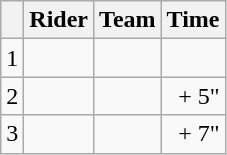<table class="wikitable">
<tr>
<th></th>
<th>Rider</th>
<th>Team</th>
<th>Time</th>
</tr>
<tr>
<td>1</td>
<td> </td>
<td></td>
<td align="right"></td>
</tr>
<tr>
<td>2</td>
<td></td>
<td></td>
<td align="right">+ 5"</td>
</tr>
<tr>
<td>3</td>
<td></td>
<td></td>
<td align="right">+ 7"</td>
</tr>
</table>
